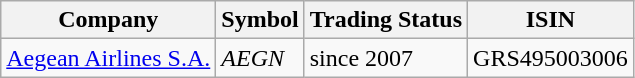<table class="wikitable">
<tr>
<th>Company</th>
<th>Symbol</th>
<th>Trading Status</th>
<th>ISIN</th>
</tr>
<tr>
<td><a href='#'>Aegean Airlines S.A.</a></td>
<td><em>AEGN</em></td>
<td>since 2007</td>
<td>GRS495003006</td>
</tr>
</table>
